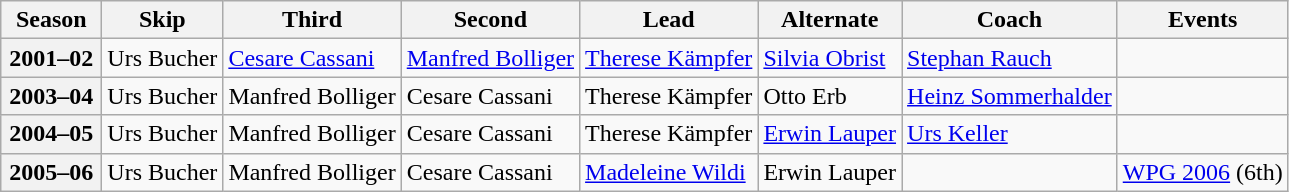<table class="wikitable">
<tr>
<th scope="col" width=60>Season</th>
<th scope="col">Skip</th>
<th scope="col">Third</th>
<th scope="col">Second</th>
<th scope="col">Lead</th>
<th scope="col">Alternate</th>
<th scope="col">Coach</th>
<th scope="col">Events</th>
</tr>
<tr>
<th scope="row">2001–02</th>
<td>Urs Bucher</td>
<td><a href='#'>Cesare Cassani</a></td>
<td><a href='#'>Manfred Bolliger</a></td>
<td><a href='#'>Therese Kämpfer</a></td>
<td><a href='#'>Silvia Obrist</a></td>
<td><a href='#'>Stephan Rauch</a></td>
<td> </td>
</tr>
<tr>
<th scope="row">2003–04</th>
<td>Urs Bucher</td>
<td>Manfred Bolliger</td>
<td>Cesare Cassani</td>
<td>Therese Kämpfer</td>
<td>Otto Erb</td>
<td><a href='#'>Heinz Sommerhalder</a></td>
<td> </td>
</tr>
<tr>
<th scope="row">2004–05</th>
<td>Urs Bucher</td>
<td>Manfred Bolliger</td>
<td>Cesare Cassani</td>
<td>Therese Kämpfer</td>
<td><a href='#'>Erwin Lauper</a></td>
<td><a href='#'>Urs Keller</a></td>
<td> </td>
</tr>
<tr>
<th scope="row">2005–06</th>
<td>Urs Bucher</td>
<td>Manfred Bolliger</td>
<td>Cesare Cassani</td>
<td><a href='#'>Madeleine Wildi</a></td>
<td>Erwin Lauper</td>
<td></td>
<td><a href='#'>WPG 2006</a> (6th)</td>
</tr>
</table>
